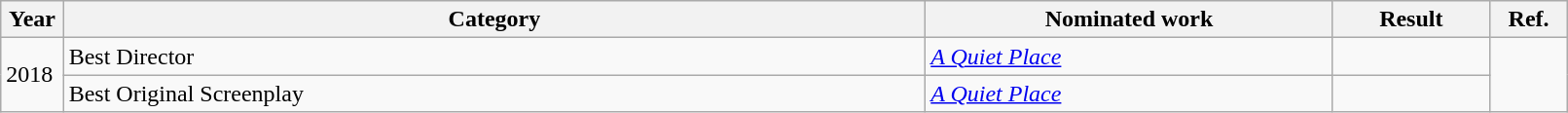<table class="wikitable" style="width:85%;">
<tr>
<th style="width:4%;">Year</th>
<th style="width:55%;">Category</th>
<th style="width:26%;">Nominated work</th>
<th style="width:10%;">Result</th>
<th width=5%>Ref.</th>
</tr>
<tr>
<td rowspan=2>2018</td>
<td>Best Director</td>
<td><em><a href='#'>A Quiet Place</a></em></td>
<td></td>
<td rowspan="2" align="center"></td>
</tr>
<tr>
<td>Best Original Screenplay</td>
<td><em><a href='#'>A Quiet Place</a></em></td>
<td></td>
</tr>
</table>
